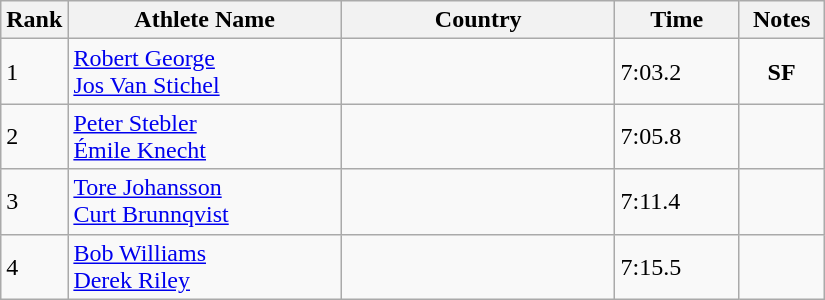<table class="wikitable">
<tr>
<th width=25>Rank</th>
<th width=175>Athlete Name</th>
<th width=175>Country</th>
<th width=75>Time</th>
<th width=50>Notes</th>
</tr>
<tr>
<td>1</td>
<td><a href='#'>Robert George</a><br><a href='#'>Jos Van Stichel</a></td>
<td></td>
<td>7:03.2</td>
<td align=center><strong>SF</strong></td>
</tr>
<tr>
<td>2</td>
<td><a href='#'>Peter Stebler</a><br><a href='#'>Émile Knecht</a></td>
<td></td>
<td>7:05.8</td>
<td></td>
</tr>
<tr>
<td>3</td>
<td><a href='#'>Tore Johansson</a><br><a href='#'>Curt Brunnqvist</a></td>
<td></td>
<td>7:11.4</td>
<td></td>
</tr>
<tr>
<td>4</td>
<td><a href='#'>Bob Williams</a><br><a href='#'>Derek Riley</a></td>
<td></td>
<td>7:15.5</td>
<td></td>
</tr>
</table>
